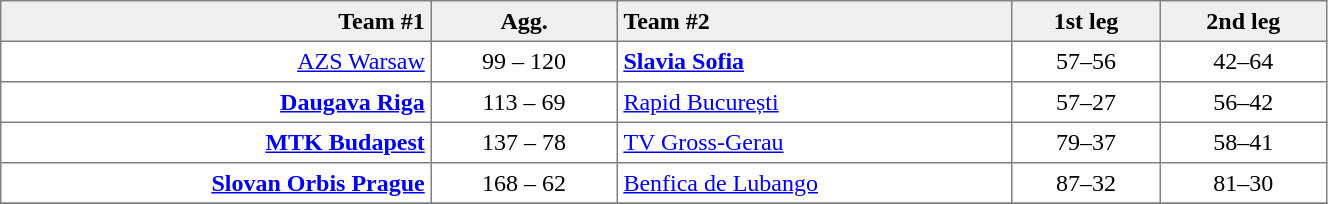<table border=1 cellspacing=0 cellpadding=4 style="border-collapse: collapse;" width=70%>
<tr bgcolor="efefef">
<th align=right>Team #1</th>
<th>Agg.</th>
<th align=left>Team #2</th>
<th>1st leg</th>
<th>2nd leg</th>
</tr>
<tr>
<td align=right><a href='#'>AZS Warsaw</a> </td>
<td align=center>99 – 120</td>
<td> <strong><a href='#'>Slavia Sofia</a></strong></td>
<td align=center>57–56</td>
<td align=center>42–64</td>
</tr>
<tr>
<td align=right><strong><a href='#'>Daugava Riga</a></strong> </td>
<td align=center>113 – 69</td>
<td> <a href='#'>Rapid București</a></td>
<td align=center>57–27</td>
<td align=center>56–42</td>
</tr>
<tr>
<td align=right><strong><a href='#'>MTK Budapest</a></strong> </td>
<td align=center>137 – 78</td>
<td> <a href='#'>TV Gross-Gerau</a></td>
<td align=center>79–37</td>
<td align=center>58–41</td>
</tr>
<tr>
<td align=right><strong><a href='#'>Slovan Orbis Prague</a></strong> </td>
<td align=center>168 – 62</td>
<td> <a href='#'>Benfica de Lubango</a></td>
<td align=center>87–32</td>
<td align=center>81–30</td>
</tr>
<tr>
</tr>
</table>
